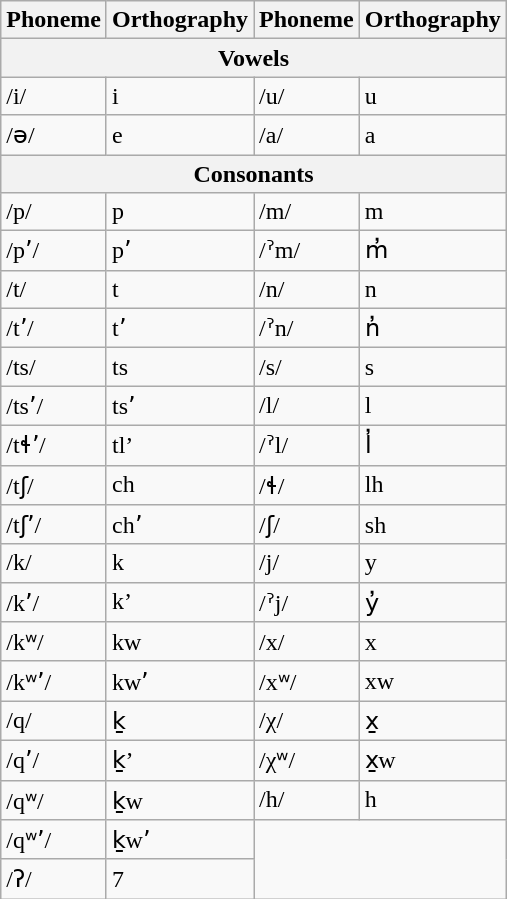<table class="wikitable">
<tr>
<th>Phoneme</th>
<th>Orthography</th>
<th>Phoneme</th>
<th>Orthography</th>
</tr>
<tr>
<th colspan="4" >Vowels</th>
</tr>
<tr>
<td>/i/</td>
<td>i</td>
<td>/u/</td>
<td>u</td>
</tr>
<tr>
<td>/ə/</td>
<td>e</td>
<td>/a/</td>
<td>a</td>
</tr>
<tr>
<th colspan="4" >Consonants</th>
</tr>
<tr>
<td>/p/</td>
<td>p</td>
<td>/m/</td>
<td>m</td>
</tr>
<tr>
<td>/pʼ/</td>
<td>pʼ</td>
<td>/ˀm/</td>
<td>m̓</td>
</tr>
<tr>
<td>/t/</td>
<td>t</td>
<td>/n/</td>
<td>n</td>
</tr>
<tr>
<td>/tʼ/</td>
<td>tʼ</td>
<td>/ˀn/</td>
<td>n̓</td>
</tr>
<tr>
<td>/ts/</td>
<td>ts</td>
<td>/s/</td>
<td>s</td>
</tr>
<tr>
<td>/tsʼ/</td>
<td>tsʼ</td>
<td>/l/</td>
<td>l</td>
</tr>
<tr>
<td>/tɬʼ/</td>
<td>tl’</td>
<td>/ˀl/</td>
<td>l̓</td>
</tr>
<tr>
<td>/tʃ/</td>
<td>ch</td>
<td>/ɬ/</td>
<td>lh</td>
</tr>
<tr>
<td>/tʃʼ/</td>
<td>chʼ</td>
<td>/ʃ/</td>
<td>sh</td>
</tr>
<tr>
<td>/k/</td>
<td>k</td>
<td>/j/</td>
<td>y</td>
</tr>
<tr>
<td>/kʼ/</td>
<td>k’</td>
<td>/ˀj/</td>
<td>y̓</td>
</tr>
<tr>
<td>/kʷ/</td>
<td>kw</td>
<td>/x/</td>
<td>x</td>
</tr>
<tr>
<td>/kʷʼ/</td>
<td>kwʼ</td>
<td>/xʷ/</td>
<td>xw</td>
</tr>
<tr>
<td>/q/</td>
<td>ḵ</td>
<td>/χ/</td>
<td>x̱</td>
</tr>
<tr>
<td>/qʼ/</td>
<td>ḵ’</td>
<td>/χʷ/</td>
<td>x̱w</td>
</tr>
<tr>
<td>/qʷ/</td>
<td>ḵw</td>
<td>/h/</td>
<td>h</td>
</tr>
<tr>
<td>/qʷʼ/</td>
<td>ḵwʼ</td>
</tr>
<tr>
<td>/ʔ/</td>
<td>7</td>
</tr>
</table>
